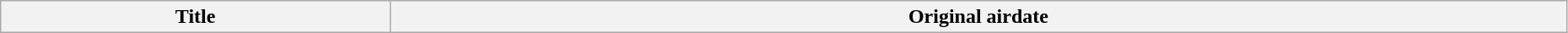<table class="wikitable plainrowheaders" style="width:98%;">
<tr>
<th>Title</th>
<th>Original airdate<br>












</th>
</tr>
</table>
